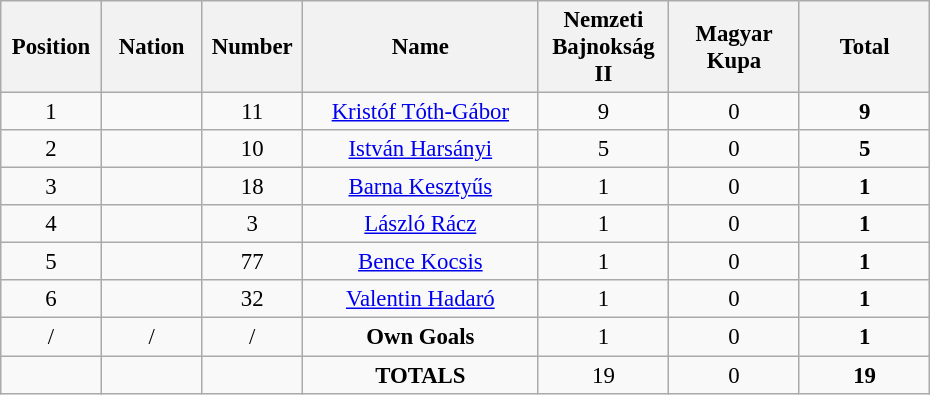<table class="wikitable" style="font-size: 95%; text-align: center;">
<tr>
<th width=60>Position</th>
<th width=60>Nation</th>
<th width=60>Number</th>
<th width=150>Name</th>
<th width=80>Nemzeti Bajnokság II</th>
<th width=80>Magyar Kupa</th>
<th width=80>Total</th>
</tr>
<tr>
<td>1</td>
<td></td>
<td>11</td>
<td><a href='#'>Kristóf Tóth-Gábor</a></td>
<td>9</td>
<td>0</td>
<td><strong>9</strong></td>
</tr>
<tr>
<td>2</td>
<td></td>
<td>10</td>
<td><a href='#'>István Harsányi</a></td>
<td>5</td>
<td>0</td>
<td><strong>5</strong></td>
</tr>
<tr>
<td>3</td>
<td></td>
<td>18</td>
<td><a href='#'>Barna Kesztyűs</a></td>
<td>1</td>
<td>0</td>
<td><strong>1</strong></td>
</tr>
<tr>
<td>4</td>
<td></td>
<td>3</td>
<td><a href='#'>László Rácz</a></td>
<td>1</td>
<td>0</td>
<td><strong>1</strong></td>
</tr>
<tr>
<td>5</td>
<td></td>
<td>77</td>
<td><a href='#'>Bence Kocsis</a></td>
<td>1</td>
<td>0</td>
<td><strong>1</strong></td>
</tr>
<tr>
<td>6</td>
<td></td>
<td>32</td>
<td><a href='#'>Valentin Hadaró</a></td>
<td>1</td>
<td>0</td>
<td><strong>1</strong></td>
</tr>
<tr>
<td>/</td>
<td>/</td>
<td>/</td>
<td><strong>Own Goals</strong></td>
<td>1</td>
<td>0</td>
<td><strong>1</strong></td>
</tr>
<tr>
<td></td>
<td></td>
<td></td>
<td><strong>TOTALS</strong></td>
<td>19</td>
<td>0</td>
<td><strong>19</strong></td>
</tr>
</table>
